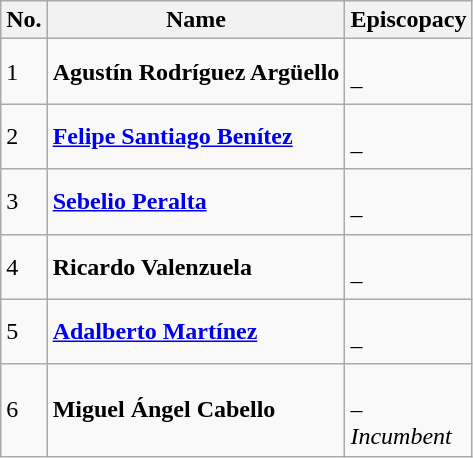<table class="wikitable">
<tr>
<th>No.</th>
<th>Name</th>
<th>Episcopacy</th>
</tr>
<tr>
<td>1</td>
<td><strong>Agustín Rodríguez Argüello</strong><br></td>
<td><br>–<br></td>
</tr>
<tr>
<td>2</td>
<td><a href='#'><strong>Felipe Santiago Benítez</strong></a><br></td>
<td><br>–<br></td>
</tr>
<tr>
<td>3</td>
<td><a href='#'><strong>Sebelio Peralta</strong></a><br></td>
<td><br>–<br></td>
</tr>
<tr>
<td>4</td>
<td><strong>Ricardo Valenzuela</strong><br></td>
<td><br>–<br></td>
</tr>
<tr>
<td>5</td>
<td><a href='#'><strong>Adalberto Martínez</strong></a><br></td>
<td><br>–<br></td>
</tr>
<tr>
<td>6</td>
<td><strong>Miguel Ángel Cabello</strong><br></td>
<td><br>–<br><em>Incumbent</em></td>
</tr>
</table>
